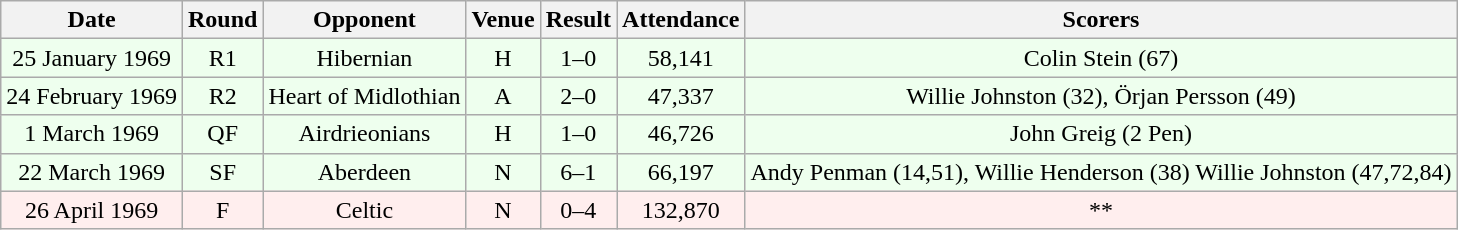<table class="wikitable sortable" style="font-size:100%; text-align:center">
<tr>
<th>Date</th>
<th>Round</th>
<th>Opponent</th>
<th>Venue</th>
<th>Result</th>
<th>Attendance</th>
<th>Scorers</th>
</tr>
<tr bgcolor = "#EEFFEE">
<td>25 January 1969</td>
<td>R1</td>
<td>Hibernian</td>
<td>H</td>
<td>1–0</td>
<td>58,141</td>
<td>Colin Stein (67)</td>
</tr>
<tr bgcolor = "#EEFFEE">
<td>24 February 1969</td>
<td>R2</td>
<td>Heart of Midlothian</td>
<td>A</td>
<td>2–0</td>
<td>47,337</td>
<td>Willie Johnston (32), Örjan Persson (49)</td>
</tr>
<tr bgcolor = "#EEFFEE">
<td>1 March 1969</td>
<td>QF</td>
<td>Airdrieonians</td>
<td>H</td>
<td>1–0</td>
<td>46,726</td>
<td>John Greig (2 Pen)</td>
</tr>
<tr bgcolor = "#EEFFEE">
<td>22 March 1969</td>
<td>SF</td>
<td>Aberdeen</td>
<td>N</td>
<td>6–1</td>
<td>66,197</td>
<td>Andy Penman (14,51), Willie Henderson (38) Willie Johnston (47,72,84)</td>
</tr>
<tr bgcolor = "#FFEEEE">
<td>26 April 1969</td>
<td>F</td>
<td>Celtic</td>
<td>N</td>
<td>0–4</td>
<td>132,870</td>
<td> **</td>
</tr>
</table>
